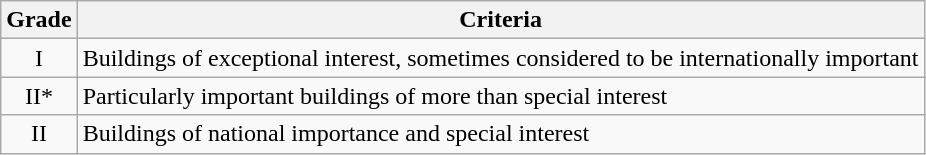<table class="wikitable">
<tr>
<th>Grade</th>
<th>Criteria</th>
</tr>
<tr>
<td align="center" >I</td>
<td>Buildings of exceptional interest, sometimes considered to be internationally important</td>
</tr>
<tr>
<td align="center" >II*</td>
<td>Particularly important buildings of more than special interest</td>
</tr>
<tr>
<td align="center" >II</td>
<td>Buildings of national importance and special interest</td>
</tr>
</table>
